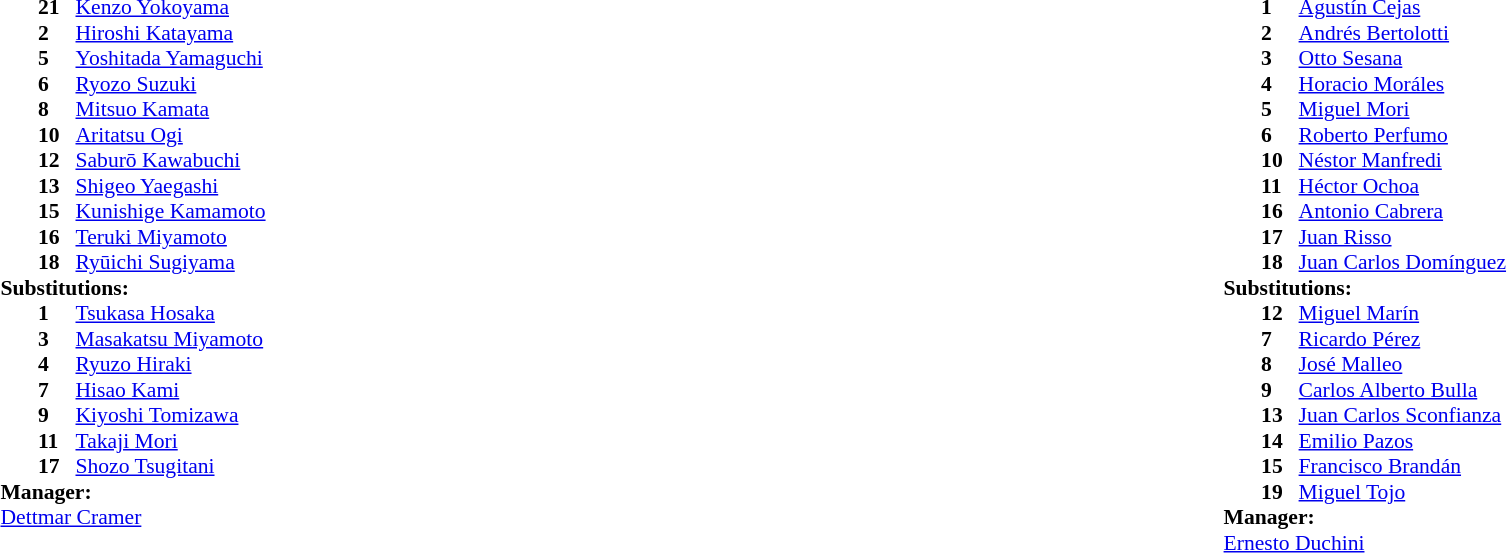<table width="100%">
<tr>
<td valign="top" width="40%"><br><table style="font-size:90%" cellspacing="0" cellpadding="0">
<tr>
<th width=25></th>
<th width=25></th>
</tr>
<tr>
<td></td>
<td><strong>21</strong></td>
<td><a href='#'>Kenzo Yokoyama</a></td>
</tr>
<tr>
<td></td>
<td><strong>2</strong></td>
<td><a href='#'>Hiroshi Katayama</a></td>
</tr>
<tr>
<td></td>
<td><strong>5</strong></td>
<td><a href='#'>Yoshitada Yamaguchi</a></td>
</tr>
<tr>
<td></td>
<td><strong>6</strong></td>
<td><a href='#'>Ryozo Suzuki</a></td>
</tr>
<tr>
<td></td>
<td><strong>8</strong></td>
<td><a href='#'>Mitsuo Kamata</a></td>
</tr>
<tr>
<td></td>
<td><strong>10</strong></td>
<td><a href='#'>Aritatsu Ogi</a></td>
</tr>
<tr>
<td></td>
<td><strong>12</strong></td>
<td><a href='#'>Saburō Kawabuchi</a></td>
</tr>
<tr>
<td></td>
<td><strong>13</strong></td>
<td><a href='#'>Shigeo Yaegashi</a></td>
</tr>
<tr>
<td></td>
<td><strong>15</strong></td>
<td><a href='#'>Kunishige Kamamoto</a></td>
</tr>
<tr>
<td></td>
<td><strong>16</strong></td>
<td><a href='#'>Teruki Miyamoto</a></td>
</tr>
<tr>
<td></td>
<td><strong>18</strong></td>
<td><a href='#'>Ryūichi Sugiyama</a></td>
</tr>
<tr>
<td colspan=3><strong>Substitutions:</strong></td>
</tr>
<tr>
<td></td>
<td><strong>1</strong></td>
<td><a href='#'>Tsukasa Hosaka</a></td>
</tr>
<tr>
<td></td>
<td><strong>3</strong></td>
<td><a href='#'>Masakatsu Miyamoto</a></td>
</tr>
<tr>
<td></td>
<td><strong>4</strong></td>
<td><a href='#'>Ryuzo Hiraki</a></td>
</tr>
<tr>
<td></td>
<td><strong>7</strong></td>
<td><a href='#'>Hisao Kami</a></td>
</tr>
<tr>
<td></td>
<td><strong>9</strong></td>
<td><a href='#'>Kiyoshi Tomizawa</a></td>
</tr>
<tr>
<td></td>
<td><strong>11</strong></td>
<td><a href='#'>Takaji Mori</a></td>
</tr>
<tr>
<td></td>
<td><strong>17</strong></td>
<td><a href='#'>Shozo Tsugitani</a></td>
</tr>
<tr>
<td colspan=3><strong>Manager:</strong></td>
</tr>
<tr>
<td colspan=3> <a href='#'>Dettmar Cramer</a></td>
</tr>
</table>
</td>
<td valign="top" width="50%"><br><table style="font-size:90%; margin:auto" cellspacing="0" cellpadding="0">
<tr>
<th width=25></th>
<th width=25></th>
</tr>
<tr>
<td></td>
<td><strong>1</strong></td>
<td><a href='#'>Agustín Cejas</a></td>
</tr>
<tr>
<td></td>
<td><strong>2</strong></td>
<td><a href='#'>Andrés Bertolotti</a></td>
</tr>
<tr>
<td></td>
<td><strong>3</strong></td>
<td><a href='#'>Otto Sesana</a></td>
</tr>
<tr>
<td></td>
<td><strong>4</strong></td>
<td><a href='#'>Horacio Moráles</a></td>
</tr>
<tr>
<td></td>
<td><strong>5</strong></td>
<td><a href='#'>Miguel Mori</a></td>
</tr>
<tr>
<td></td>
<td><strong>6</strong></td>
<td><a href='#'>Roberto Perfumo</a></td>
</tr>
<tr>
<td></td>
<td><strong>10</strong></td>
<td><a href='#'>Néstor Manfredi</a></td>
</tr>
<tr>
<td></td>
<td><strong>11</strong></td>
<td><a href='#'>Héctor Ochoa</a></td>
</tr>
<tr>
<td></td>
<td><strong>16</strong></td>
<td><a href='#'>Antonio Cabrera</a></td>
</tr>
<tr>
<td></td>
<td><strong>17</strong></td>
<td><a href='#'>Juan Risso</a></td>
</tr>
<tr>
<td></td>
<td><strong>18</strong></td>
<td><a href='#'>Juan Carlos Domínguez</a></td>
</tr>
<tr>
<td colspan=3><strong>Substitutions:</strong></td>
</tr>
<tr>
<td></td>
<td><strong>12</strong></td>
<td><a href='#'>Miguel Marín</a></td>
</tr>
<tr>
<td></td>
<td><strong>7</strong></td>
<td><a href='#'>Ricardo Pérez</a></td>
</tr>
<tr>
<td></td>
<td><strong>8</strong></td>
<td><a href='#'>José Malleo</a></td>
</tr>
<tr>
<td></td>
<td><strong>9</strong></td>
<td><a href='#'>Carlos Alberto Bulla</a></td>
</tr>
<tr>
<td></td>
<td><strong>13</strong></td>
<td><a href='#'>Juan Carlos Sconfianza</a></td>
</tr>
<tr>
<td></td>
<td><strong>14</strong></td>
<td><a href='#'>Emilio Pazos</a></td>
</tr>
<tr>
<td></td>
<td><strong>15</strong></td>
<td><a href='#'>Francisco Brandán</a></td>
</tr>
<tr>
<td></td>
<td><strong>19</strong></td>
<td><a href='#'>Miguel Tojo</a></td>
</tr>
<tr>
<td colspan=3><strong>Manager:</strong></td>
</tr>
<tr>
<td colspan=3> <a href='#'>Ernesto Duchini</a></td>
</tr>
</table>
</td>
</tr>
</table>
